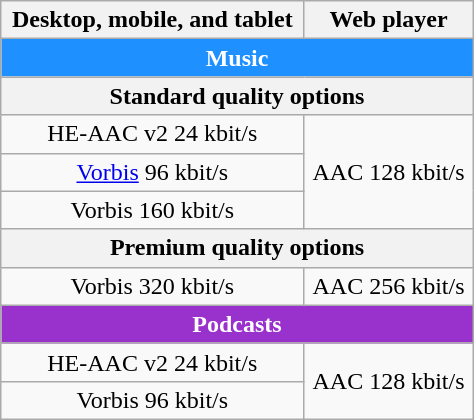<table class="wikitable floatright collapsible" style="width:25%;text-align:center;">
<tr>
<th>Desktop, mobile, and tablet</th>
<th>Web player</th>
</tr>
<tr>
<th colspan="2" style="background:#1e90ff; color:white;">Music</th>
</tr>
<tr>
<th colspan="2">Standard quality options</th>
</tr>
<tr>
<td>HE-AAC v2 24 kbit/s</td>
<td rowspan="3">AAC 128 kbit/s</td>
</tr>
<tr>
<td><a href='#'>Vorbis</a> 96 kbit/s</td>
</tr>
<tr>
<td>Vorbis 160 kbit/s</td>
</tr>
<tr>
<th colspan="2">Premium quality options</th>
</tr>
<tr>
<td>Vorbis 320 kbit/s</td>
<td>AAC 256 kbit/s</td>
</tr>
<tr>
<th colspan="2" style="background:#9932cc; color:white;">Podcasts</th>
</tr>
<tr>
<td>HE-AAC v2 24 kbit/s</td>
<td rowspan="2">AAC 128 kbit/s</td>
</tr>
<tr>
<td>Vorbis 96 kbit/s</td>
</tr>
</table>
